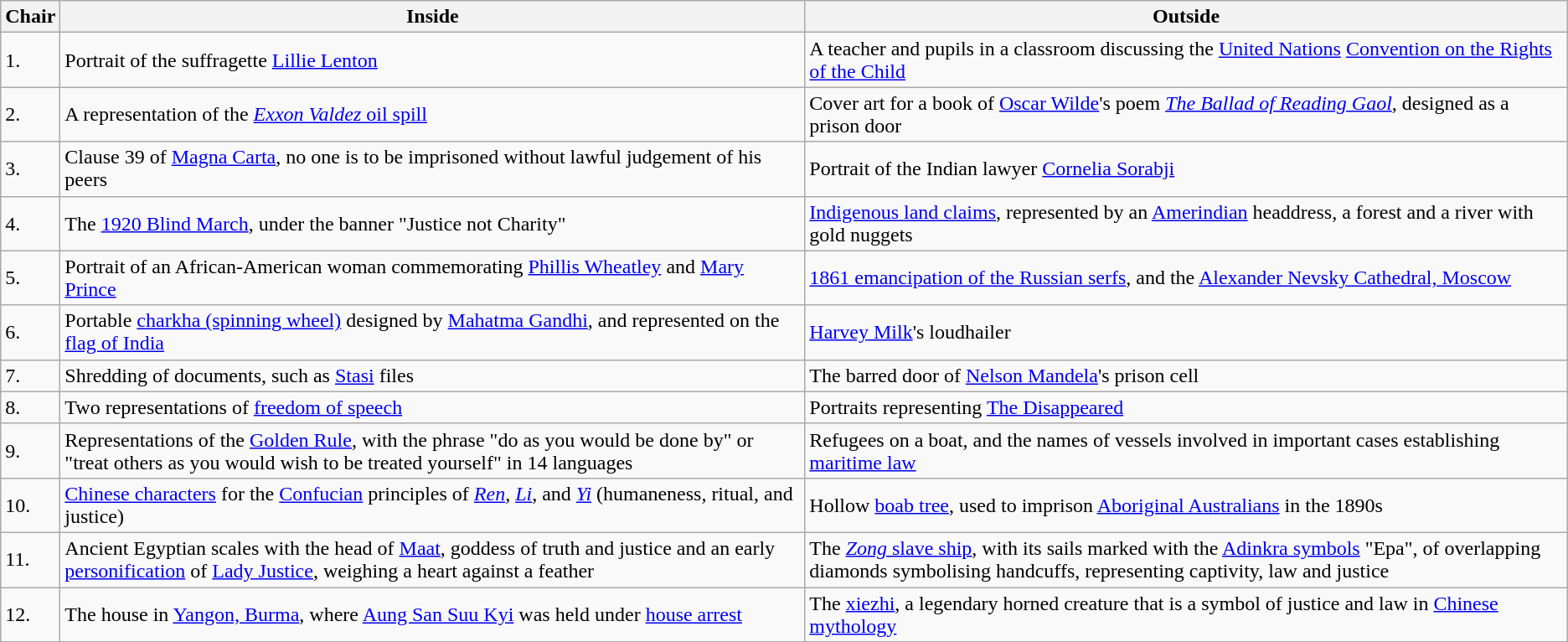<table class=wikitable>
<tr>
<th>Chair</th>
<th>Inside</th>
<th>Outside</th>
</tr>
<tr>
<td>1.</td>
<td>Portrait of the suffragette <a href='#'>Lillie Lenton</a></td>
<td>A teacher and pupils in a classroom discussing the <a href='#'>United Nations</a> <a href='#'>Convention on the Rights of the Child</a></td>
</tr>
<tr>
<td>2.</td>
<td>A representation of the <a href='#'><em>Exxon Valdez</em> oil spill</a></td>
<td>Cover art for a book of <a href='#'>Oscar Wilde</a>'s poem <em><a href='#'>The Ballad of Reading Gaol</a></em>, designed as a prison door</td>
</tr>
<tr>
<td>3.</td>
<td>Clause 39 of <a href='#'>Magna Carta</a>, no one is to be imprisoned without lawful judgement of his peers</td>
<td>Portrait of the Indian lawyer <a href='#'>Cornelia Sorabji</a></td>
</tr>
<tr>
<td>4.</td>
<td>The <a href='#'>1920 Blind March</a>, under the banner "Justice not Charity"</td>
<td><a href='#'>Indigenous land claims</a>, represented by an <a href='#'>Amerindian</a> headdress, a forest and a river with gold nuggets</td>
</tr>
<tr>
<td>5.</td>
<td>Portrait of an African-American woman commemorating <a href='#'>Phillis Wheatley</a> and <a href='#'>Mary Prince</a></td>
<td><a href='#'>1861 emancipation of the Russian serfs</a>, and the <a href='#'>Alexander Nevsky Cathedral, Moscow</a></td>
</tr>
<tr>
<td>6.</td>
<td>Portable <a href='#'>charkha (spinning wheel)</a> designed by <a href='#'>Mahatma Gandhi</a>, and represented on the <a href='#'>flag of India</a></td>
<td><a href='#'>Harvey Milk</a>'s loudhailer</td>
</tr>
<tr>
<td>7.</td>
<td>Shredding of documents, such as <a href='#'>Stasi</a> files</td>
<td>The barred door of <a href='#'>Nelson Mandela</a>'s prison cell</td>
</tr>
<tr>
<td>8.</td>
<td>Two representations of <a href='#'>freedom of speech</a></td>
<td>Portraits representing <a href='#'>The Disappeared</a></td>
</tr>
<tr>
<td>9.</td>
<td>Representations of the <a href='#'>Golden Rule</a>, with the phrase "do as you would be done by" or "treat others as you would wish to be treated yourself" in 14 languages</td>
<td>Refugees on a boat, and the names of vessels involved in important cases establishing <a href='#'>maritime law</a></td>
</tr>
<tr>
<td>10.</td>
<td><a href='#'>Chinese characters</a> for the <a href='#'>Confucian</a> principles of <a href='#'><em>Ren</em></a>, <a href='#'><em>Li</em></a>, and <a href='#'><em>Yi</em></a> (humaneness, ritual, and justice)</td>
<td>Hollow <a href='#'>boab tree</a>, used to imprison <a href='#'>Aboriginal Australians</a> in the 1890s</td>
</tr>
<tr>
<td>11.</td>
<td>Ancient Egyptian scales with the head of <a href='#'>Maat</a>, goddess of truth and justice and an early <a href='#'>personification</a> of <a href='#'>Lady Justice</a>, weighing a heart against a feather</td>
<td>The <a href='#'><em>Zong</em> slave ship</a>, with its sails marked with the <a href='#'>Adinkra symbols</a> "Epa", of overlapping diamonds symbolising handcuffs, representing captivity, law and justice</td>
</tr>
<tr>
<td>12.</td>
<td>The house in <a href='#'>Yangon, Burma</a>, where <a href='#'>Aung San Suu Kyi</a> was held under <a href='#'>house arrest</a></td>
<td>The <a href='#'>xiezhi</a>, a legendary horned creature that is a symbol of justice and law in <a href='#'>Chinese mythology</a></td>
</tr>
</table>
